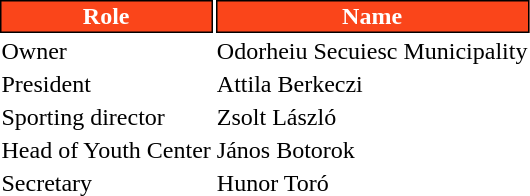<table class="toccolours">
<tr>
<th style="background:#fa451a;color:#FFFFFF;border:1px solid #000000">Role</th>
<th style="background:#fa451a;color:#FFFFFF;border:1px solid #000000">Name</th>
</tr>
<tr>
<td>Owner</td>
<td> Odorheiu Secuiesc Municipality</td>
</tr>
<tr>
<td>President</td>
<td> Attila Berkeczi</td>
</tr>
<tr>
<td>Sporting director</td>
<td> Zsolt László</td>
</tr>
<tr>
<td>Head of Youth Center</td>
<td> János Botorok</td>
</tr>
<tr>
<td>Secretary</td>
<td> Hunor Toró</td>
</tr>
</table>
